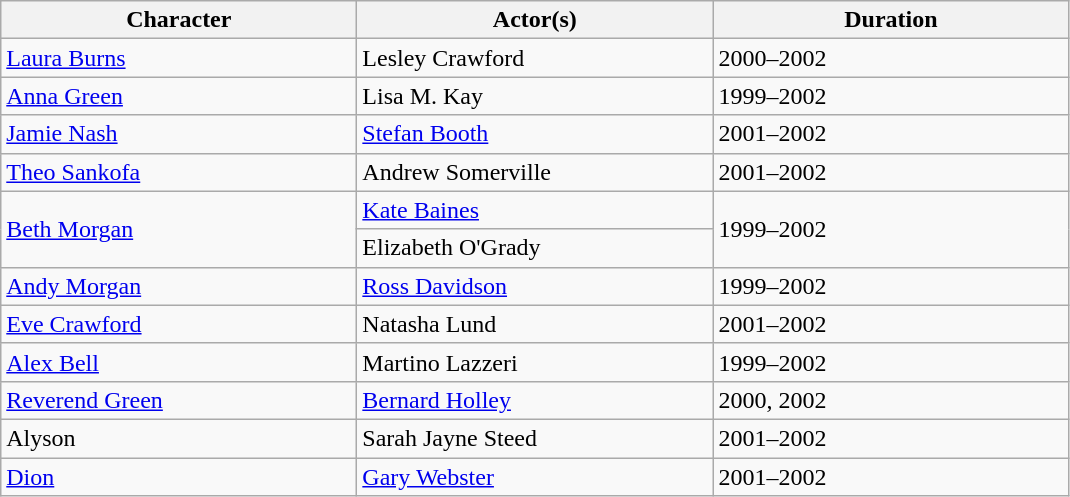<table class="wikitable sortable sticky-header">
<tr>
<th scope="col" style="width:230px;">Character</th>
<th scope="col" style="width:230px;">Actor(s)</th>
<th scope="col" style="width:230px;">Duration</th>
</tr>
<tr>
<td><a href='#'>Laura Burns</a></td>
<td>Lesley Crawford</td>
<td>2000–2002</td>
</tr>
<tr>
<td><a href='#'>Anna Green</a></td>
<td>Lisa M. Kay</td>
<td>1999–2002</td>
</tr>
<tr>
<td><a href='#'>Jamie Nash</a></td>
<td><a href='#'>Stefan Booth</a></td>
<td>2001–2002</td>
</tr>
<tr>
<td><a href='#'>Theo Sankofa</a></td>
<td>Andrew Somerville</td>
<td>2001–2002</td>
</tr>
<tr>
<td rowspan="2"><a href='#'>Beth Morgan</a></td>
<td><a href='#'>Kate Baines</a></td>
<td rowspan="2">1999–2002</td>
</tr>
<tr>
<td>Elizabeth O'Grady</td>
</tr>
<tr>
<td><a href='#'>Andy Morgan</a></td>
<td><a href='#'>Ross Davidson</a></td>
<td>1999–2002</td>
</tr>
<tr>
<td><a href='#'>Eve Crawford</a></td>
<td>Natasha Lund</td>
<td>2001–2002</td>
</tr>
<tr>
<td><a href='#'>Alex Bell</a></td>
<td>Martino Lazzeri</td>
<td>1999–2002</td>
</tr>
<tr>
<td><a href='#'>Reverend Green</a></td>
<td><a href='#'>Bernard Holley</a></td>
<td>2000, 2002</td>
</tr>
<tr>
<td>Alyson</td>
<td>Sarah Jayne Steed</td>
<td>2001–2002</td>
</tr>
<tr>
<td><a href='#'>Dion</a></td>
<td><a href='#'>Gary Webster</a></td>
<td>2001–2002</td>
</tr>
</table>
